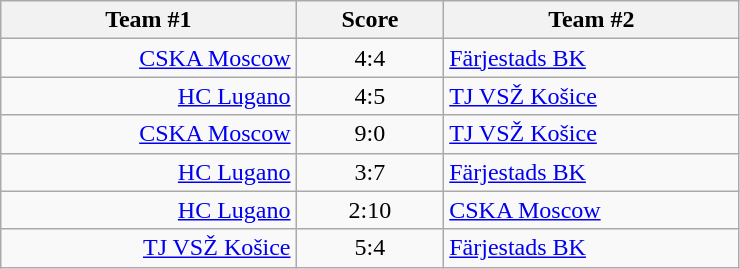<table class="wikitable" style="text-align: center;">
<tr>
<th width=22%>Team #1</th>
<th width=11%>Score</th>
<th width=22%>Team #2</th>
</tr>
<tr>
<td style="text-align: right;"><a href='#'>CSKA Moscow</a> </td>
<td>4:4</td>
<td style="text-align: left;"> <a href='#'>Färjestads BK</a></td>
</tr>
<tr>
<td style="text-align: right;"><a href='#'>HC Lugano</a> </td>
<td>4:5</td>
<td style="text-align: left;"> <a href='#'>TJ VSŽ Košice</a></td>
</tr>
<tr>
<td style="text-align: right;"><a href='#'>CSKA Moscow</a> </td>
<td>9:0</td>
<td style="text-align: left;"> <a href='#'>TJ VSŽ Košice</a></td>
</tr>
<tr>
<td style="text-align: right;"><a href='#'>HC Lugano</a> </td>
<td>3:7</td>
<td style="text-align: left;"> <a href='#'>Färjestads BK</a></td>
</tr>
<tr>
<td style="text-align: right;"><a href='#'>HC Lugano</a> </td>
<td>2:10</td>
<td style="text-align: left;"> <a href='#'>CSKA Moscow</a></td>
</tr>
<tr>
<td style="text-align: right;"><a href='#'>TJ VSŽ Košice</a> </td>
<td>5:4</td>
<td style="text-align: left;"> <a href='#'>Färjestads BK</a></td>
</tr>
</table>
